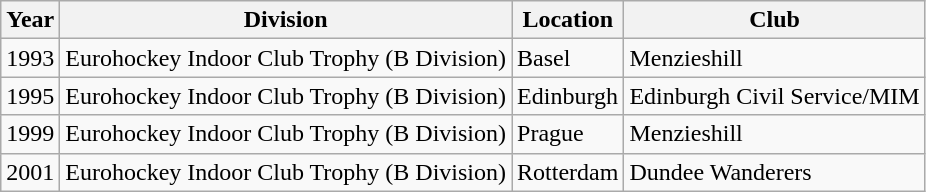<table class="wikitable sortable" style="text-align:left">
<tr>
<th scope="row" class="unsortable">Year</th>
<th scope="col" class="unsortable">Division</th>
<th scope="col" class="unsortable">Location</th>
<th scope="col" class="unsortable">Club</th>
</tr>
<tr>
<td>1993</td>
<td>Eurohockey Indoor Club Trophy (B Division)</td>
<td> Basel</td>
<td>Menzieshill</td>
</tr>
<tr>
<td>1995</td>
<td>Eurohockey Indoor Club Trophy (B Division)</td>
<td> Edinburgh</td>
<td>Edinburgh Civil Service/MIM</td>
</tr>
<tr>
<td>1999</td>
<td>Eurohockey Indoor Club Trophy (B Division)</td>
<td> Prague</td>
<td>Menzieshill</td>
</tr>
<tr>
<td>2001</td>
<td>Eurohockey Indoor Club Trophy (B Division)</td>
<td> Rotterdam</td>
<td>Dundee Wanderers</td>
</tr>
</table>
